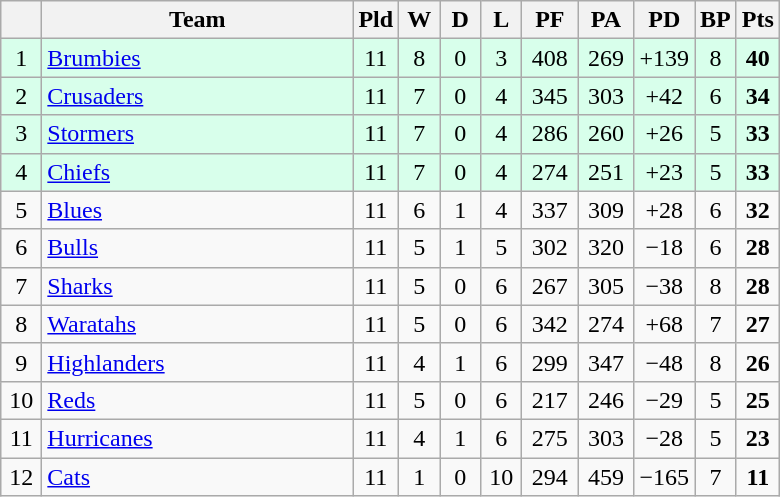<table class="wikitable" style="text-align:center">
<tr>
<th width="20"></th>
<th width="200">Team</th>
<th width="20">Pld</th>
<th width="20">W</th>
<th width="20">D</th>
<th width="20">L</th>
<th width="30">PF</th>
<th width="30">PA</th>
<th width="30">PD</th>
<th width="20">BP</th>
<th width="20">Pts</th>
</tr>
<tr bgcolor=#d8ffeb>
<td>1</td>
<td align=left> <a href='#'>Brumbies</a></td>
<td>11</td>
<td>8</td>
<td>0</td>
<td>3</td>
<td>408</td>
<td>269</td>
<td>+139</td>
<td>8</td>
<td><strong>40</strong></td>
</tr>
<tr bgcolor=#d8ffeb>
<td>2</td>
<td align=left> <a href='#'>Crusaders</a></td>
<td>11</td>
<td>7</td>
<td>0</td>
<td>4</td>
<td>345</td>
<td>303</td>
<td>+42</td>
<td>6</td>
<td><strong>34</strong></td>
</tr>
<tr bgcolor=#d8ffeb>
<td>3</td>
<td align=left> <a href='#'>Stormers</a></td>
<td>11</td>
<td>7</td>
<td>0</td>
<td>4</td>
<td>286</td>
<td>260</td>
<td>+26</td>
<td>5</td>
<td><strong>33</strong></td>
</tr>
<tr bgcolor=#d8ffeb>
<td>4</td>
<td align=left> <a href='#'>Chiefs</a></td>
<td>11</td>
<td>7</td>
<td>0</td>
<td>4</td>
<td>274</td>
<td>251</td>
<td>+23</td>
<td>5</td>
<td><strong>33</strong></td>
</tr>
<tr>
<td>5</td>
<td align=left> <a href='#'>Blues</a></td>
<td>11</td>
<td>6</td>
<td>1</td>
<td>4</td>
<td>337</td>
<td>309</td>
<td>+28</td>
<td>6</td>
<td><strong>32</strong></td>
</tr>
<tr>
<td>6</td>
<td align=left> <a href='#'>Bulls</a></td>
<td>11</td>
<td>5</td>
<td>1</td>
<td>5</td>
<td>302</td>
<td>320</td>
<td>−18</td>
<td>6</td>
<td><strong>28</strong></td>
</tr>
<tr>
<td>7</td>
<td align=left> <a href='#'>Sharks</a></td>
<td>11</td>
<td>5</td>
<td>0</td>
<td>6</td>
<td>267</td>
<td>305</td>
<td>−38</td>
<td>8</td>
<td><strong>28</strong></td>
</tr>
<tr>
<td>8</td>
<td align=left> <a href='#'>Waratahs</a></td>
<td>11</td>
<td>5</td>
<td>0</td>
<td>6</td>
<td>342</td>
<td>274</td>
<td>+68</td>
<td>7</td>
<td><strong>27</strong></td>
</tr>
<tr>
<td>9</td>
<td align=left> <a href='#'>Highlanders</a></td>
<td>11</td>
<td>4</td>
<td>1</td>
<td>6</td>
<td>299</td>
<td>347</td>
<td>−48</td>
<td>8</td>
<td><strong>26</strong></td>
</tr>
<tr>
<td>10</td>
<td align=left> <a href='#'>Reds</a></td>
<td>11</td>
<td>5</td>
<td>0</td>
<td>6</td>
<td>217</td>
<td>246</td>
<td>−29</td>
<td>5</td>
<td><strong>25</strong></td>
</tr>
<tr>
<td>11</td>
<td align=left> <a href='#'>Hurricanes</a></td>
<td>11</td>
<td>4</td>
<td>1</td>
<td>6</td>
<td>275</td>
<td>303</td>
<td>−28</td>
<td>5</td>
<td><strong>23</strong></td>
</tr>
<tr>
<td>12</td>
<td align=left> <a href='#'>Cats</a></td>
<td>11</td>
<td>1</td>
<td>0</td>
<td>10</td>
<td>294</td>
<td>459</td>
<td>−165</td>
<td>7</td>
<td><strong>11</strong></td>
</tr>
</table>
